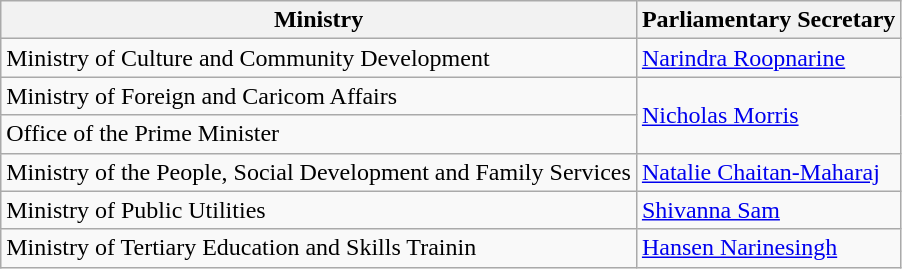<table class="wikitable">
<tr>
<th>Ministry</th>
<th>Parliamentary Secretary</th>
</tr>
<tr>
<td>Ministry of Culture and Community Development</td>
<td><a href='#'>Narindra Roopnarine</a></td>
</tr>
<tr>
<td>Ministry of Foreign and Caricom Affairs</td>
<td rowspan="2"><a href='#'>Nicholas Morris</a></td>
</tr>
<tr>
<td>Office of the Prime Minister</td>
</tr>
<tr>
<td>Ministry of the People, Social Development and Family Services</td>
<td><a href='#'>Natalie Chaitan-Maharaj</a></td>
</tr>
<tr>
<td>Ministry of Public Utilities</td>
<td><a href='#'>Shivanna Sam</a></td>
</tr>
<tr>
<td>Ministry of Tertiary Education and Skills Trainin</td>
<td><a href='#'>Hansen Narinesingh</a></td>
</tr>
</table>
